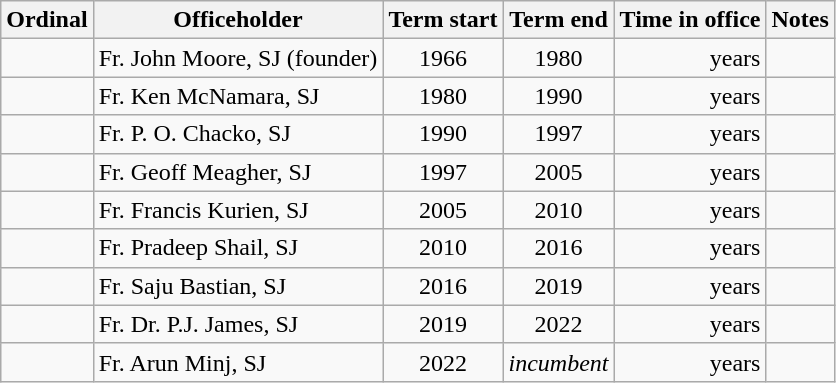<table class="wikitable";>
<tr>
<th>Ordinal</th>
<th>Officeholder</th>
<th>Term start</th>
<th>Term end</th>
<th>Time in office</th>
<th>Notes</th>
</tr>
<tr>
<td align=center></td>
<td>Fr. John Moore, SJ (founder)</td>
<td align=center>1966</td>
<td align=center>1980</td>
<td align=right> years</td>
<td></td>
</tr>
<tr>
<td align=center></td>
<td>Fr. Ken McNamara, SJ</td>
<td align=center>1980</td>
<td align=center>1990</td>
<td align=right> years</td>
<td></td>
</tr>
<tr>
<td align=center></td>
<td>Fr. P. O. Chacko, SJ</td>
<td align=center>1990</td>
<td align=center>1997</td>
<td align=right> years</td>
<td></td>
</tr>
<tr>
<td align=center></td>
<td>Fr. Geoff Meagher, SJ</td>
<td align=center>1997</td>
<td align=center>2005</td>
<td align=right> years</td>
<td></td>
</tr>
<tr>
<td align=center></td>
<td>Fr. Francis Kurien, SJ</td>
<td align=center>2005</td>
<td align=center>2010</td>
<td align=right> years</td>
<td></td>
</tr>
<tr>
<td align=center></td>
<td>Fr. Pradeep Shail, SJ</td>
<td align=center>2010</td>
<td align=center>2016</td>
<td align=right> years</td>
<td></td>
</tr>
<tr>
<td align=center></td>
<td>Fr. Saju Bastian, SJ</td>
<td align=center>2016</td>
<td align=center>2019</td>
<td align=right> years</td>
<td></td>
</tr>
<tr>
<td align=center></td>
<td>Fr. Dr. P.J. James, SJ</td>
<td align=center>2019</td>
<td align=center>2022</td>
<td align=right> years</td>
<td></td>
</tr>
<tr>
<td align=center></td>
<td>Fr. Arun Minj, SJ</td>
<td align=center>2022</td>
<td align=center><em>incumbent</em></td>
<td align=right> years</td>
<td></td>
</tr>
</table>
